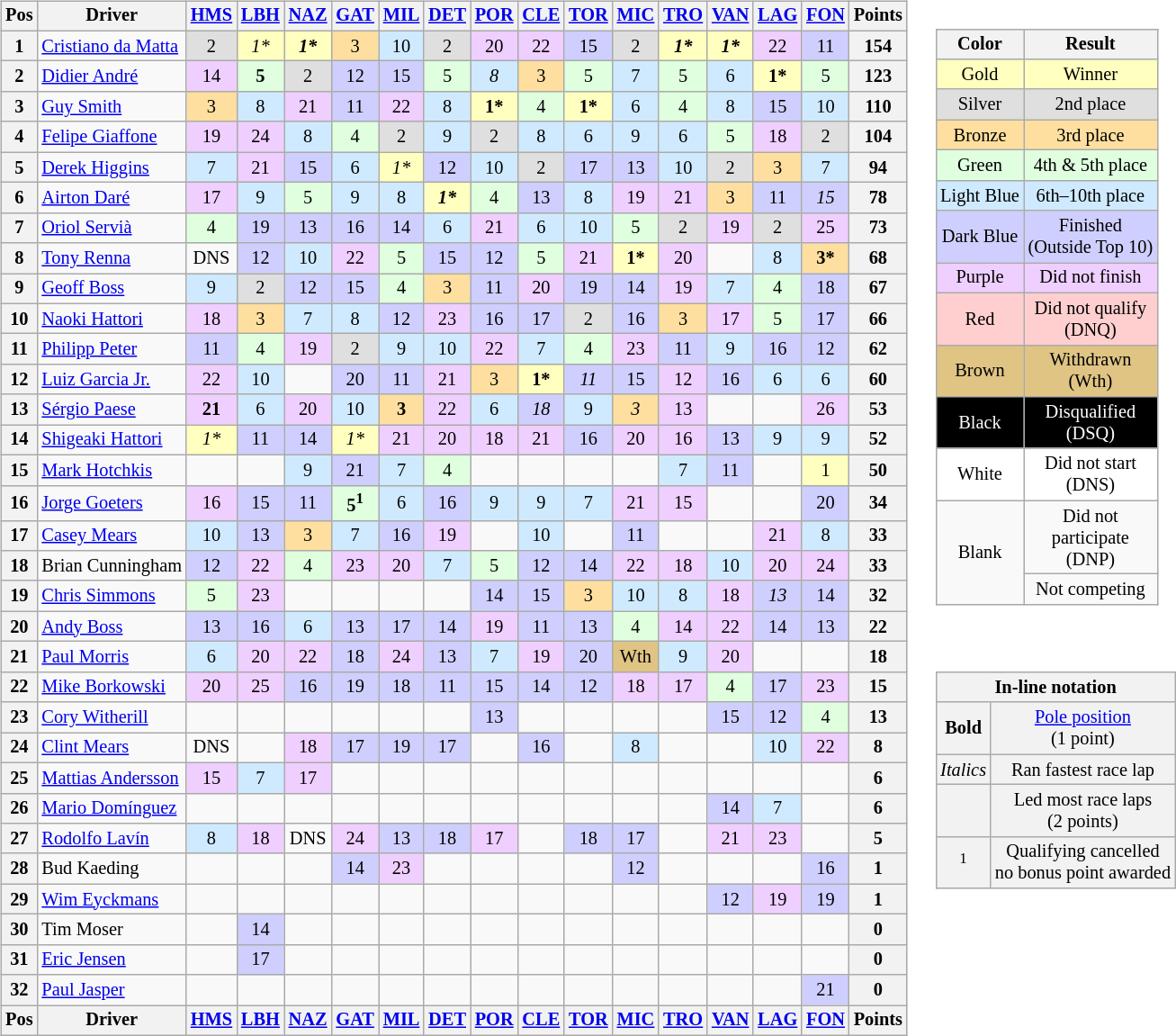<table>
<tr>
<td><br><table class="wikitable" style="font-size: 85%; text-align: center;">
<tr valign="top">
<th valign="middle">Pos</th>
<th valign="middle">Driver</th>
<th><a href='#'>HMS</a><br></th>
<th><a href='#'>LBH</a><br></th>
<th><a href='#'>NAZ</a><br></th>
<th><a href='#'>GAT</a><br></th>
<th><a href='#'>MIL</a><br></th>
<th><a href='#'>DET</a><br></th>
<th><a href='#'>POR</a><br></th>
<th><a href='#'>CLE</a><br></th>
<th><a href='#'>TOR</a><br></th>
<th><a href='#'>MIC</a><br></th>
<th><a href='#'>TRO</a><br></th>
<th><a href='#'>VAN</a><br></th>
<th><a href='#'>LAG</a><br></th>
<th><a href='#'>FON</a><br></th>
<th valign="middle">Points</th>
</tr>
<tr>
<th>1</th>
<td align="left"> <a href='#'>Cristiano da Matta</a></td>
<td style="background:#DFDFDF;">2</td>
<td style="background:#FFFFBF;"><em>1*</em></td>
<td style="background:#FFFFBF;"><strong><em>1*</em></strong></td>
<td style="background:#FFDF9F;">3</td>
<td style="background:#CFEAFF;">10</td>
<td style="background:#DFDFDF;">2</td>
<td style="background:#EFCFFF;">20</td>
<td style="background:#EFCFFF;">22</td>
<td style="background:#CFCFFF;">15</td>
<td style="background:#DFDFDF;">2</td>
<td style="background:#FFFFBF;"><strong><em>1*</em></strong></td>
<td style="background:#FFFFBF;"><strong><em>1*</em></strong></td>
<td style="background:#EFCFFF;">22</td>
<td style="background:#CFCFFF;">11</td>
<th>154</th>
</tr>
<tr>
<th>2</th>
<td align="left"> <a href='#'>Didier André</a></td>
<td style="background:#EFCFFF;">14</td>
<td style="background:#DFFFDF;"><strong>5</strong></td>
<td style="background:#DFDFDF;">2</td>
<td style="background:#CFCFFF;">12</td>
<td style="background:#CFCFFF;">15</td>
<td style="background:#DFFFDF;">5</td>
<td style="background:#CFEAFF;"><em>8</em></td>
<td style="background:#FFDF9F;">3</td>
<td style="background:#DFFFDF;">5</td>
<td style="background:#CFEAFF;">7</td>
<td style="background:#DFFFDF;">5</td>
<td style="background:#CFEAFF;">6</td>
<td style="background:#FFFFBF;"><strong>1*</strong></td>
<td style="background:#DFFFDF;">5</td>
<th>123</th>
</tr>
<tr>
<th>3</th>
<td align="left"> <a href='#'>Guy Smith</a></td>
<td style="background:#FFDF9F;">3</td>
<td style="background:#CFEAFF;">8</td>
<td style="background:#EFCFFF;">21</td>
<td style="background:#CFCFFF;">11</td>
<td style="background:#EFCFFF;">22</td>
<td style="background:#CFEAFF;">8</td>
<td style="background:#FFFFBF;"><strong>1*</strong></td>
<td style="background:#DFFFDF;">4</td>
<td style="background:#FFFFBF;"><strong>1*</strong></td>
<td style="background:#CFEAFF;">6</td>
<td style="background:#DFFFDF;">4</td>
<td style="background:#CFEAFF;">8</td>
<td style="background:#CFCFFF;">15</td>
<td style="background:#CFEAFF;">10</td>
<th>110</th>
</tr>
<tr>
<th>4</th>
<td align="left"> <a href='#'>Felipe Giaffone</a></td>
<td style="background:#EFCFFF;">19</td>
<td style="background:#EFCFFF;">24</td>
<td style="background:#CFEAFF;">8</td>
<td style="background:#DFFFDF;">4</td>
<td style="background:#DFDFDF;">2</td>
<td style="background:#CFEAFF;">9</td>
<td style="background:#DFDFDF;">2</td>
<td style="background:#CFEAFF;">8</td>
<td style="background:#CFEAFF;">6</td>
<td style="background:#CFEAFF;">9</td>
<td style="background:#CFEAFF;">6</td>
<td style="background:#DFFFDF;">5</td>
<td style="background:#EFCFFF;">18</td>
<td style="background:#DFDFDF;">2</td>
<th>104</th>
</tr>
<tr>
<th>5</th>
<td align="left"> <a href='#'>Derek Higgins</a></td>
<td style="background:#CFEAFF;">7</td>
<td style="background:#EFCFFF;">21</td>
<td style="background:#CFCFFF;">15</td>
<td style="background:#CFEAFF;">6</td>
<td style="background:#FFFFBF;"><em>1*</em></td>
<td style="background:#CFCFFF;">12</td>
<td style="background:#CFEAFF;">10</td>
<td style="background:#DFDFDF;">2</td>
<td style="background:#CFCFFF;">17</td>
<td style="background:#CFCFFF;">13</td>
<td style="background:#CFEAFF;">10</td>
<td style="background:#DFDFDF;">2</td>
<td style="background:#FFDF9F;">3</td>
<td style="background:#CFEAFF;">7</td>
<th>94</th>
</tr>
<tr>
<th>6</th>
<td align="left"> <a href='#'>Airton Daré</a></td>
<td style="background:#EFCFFF;">17</td>
<td style="background:#CFEAFF;">9</td>
<td style="background:#DFFFDF;">5</td>
<td style="background:#CFEAFF;">9</td>
<td style="background:#CFEAFF;">8</td>
<td style="background:#FFFFBF;"><strong><em>1*</em></strong></td>
<td style="background:#DFFFDF;">4</td>
<td style="background:#CFCFFF;">13</td>
<td style="background:#CFEAFF;">8</td>
<td style="background:#EFCFFF;">19</td>
<td style="background:#EFCFFF;">21</td>
<td style="background:#FFDF9F;">3</td>
<td style="background:#CFCFFF;">11</td>
<td style="background:#CFCFFF;"><em>15</em></td>
<th>78</th>
</tr>
<tr>
<th>7</th>
<td align="left"> <a href='#'>Oriol Servià</a></td>
<td style="background:#DFFFDF;">4</td>
<td style="background:#CFCFFF;">19</td>
<td style="background:#CFCFFF;">13</td>
<td style="background:#CFCFFF;">16</td>
<td style="background:#CFCFFF;">14</td>
<td style="background:#CFEAFF;">6</td>
<td style="background:#EFCFFF;">21</td>
<td style="background:#CFEAFF;">6</td>
<td style="background:#CFEAFF;">10</td>
<td style="background:#DFFFDF;">5</td>
<td style="background:#DFDFDF;">2</td>
<td style="background:#EFCFFF;">19</td>
<td style="background:#DFDFDF;">2</td>
<td style="background:#EFCFFF;">25</td>
<th>73</th>
</tr>
<tr>
<th>8</th>
<td align="left"> <a href='#'>Tony Renna</a></td>
<td>DNS</td>
<td style="background:#CFCFFF;">12</td>
<td style="background:#CFEAFF;">10</td>
<td style="background:#EFCFFF;">22</td>
<td style="background:#DFFFDF;">5</td>
<td style="background:#CFCFFF;">15</td>
<td style="background:#CFCFFF;">12</td>
<td style="background:#DFFFDF;">5</td>
<td style="background:#EFCFFF;">21</td>
<td style="background:#FFFFBF;"><strong>1*</strong></td>
<td style="background:#EFCFFF;">20</td>
<td></td>
<td style="background:#CFEAFF;">8</td>
<td style="background:#FFDF9F;"><strong>3*</strong></td>
<th>68</th>
</tr>
<tr>
<th>9</th>
<td align="left"> <a href='#'>Geoff Boss</a></td>
<td style="background:#CFEAFF;">9</td>
<td style="background:#DFDFDF;">2</td>
<td style="background:#CFCFFF;">12</td>
<td style="background:#CFCFFF;">15</td>
<td style="background:#DFFFDF;">4</td>
<td style="background:#FFDF9F;">3</td>
<td style="background:#CFCFFF;">11</td>
<td style="background:#EFCFFF;">20</td>
<td style="background:#CFCFFF;">19</td>
<td style="background:#CFCFFF;">14</td>
<td style="background:#EFCFFF;">19</td>
<td style="background:#CFEAFF;">7</td>
<td style="background:#DFFFDF;">4</td>
<td style="background:#CFCFFF;">18</td>
<th>67</th>
</tr>
<tr>
<th>10</th>
<td align="left"> <a href='#'>Naoki Hattori</a></td>
<td style="background:#EFCFFF;">18</td>
<td style="background:#FFDF9F;">3</td>
<td style="background:#CFEAFF;">7</td>
<td style="background:#CFEAFF;">8</td>
<td style="background:#CFCFFF;">12</td>
<td style="background:#EFCFFF;">23</td>
<td style="background:#CFCFFF;">16</td>
<td style="background:#CFCFFF;">17</td>
<td style="background:#DFDFDF;">2</td>
<td style="background:#CFCFFF;">16</td>
<td style="background:#FFDF9F;">3</td>
<td style="background:#EFCFFF;">17</td>
<td style="background:#DFFFDF;">5</td>
<td style="background:#CFCFFF;">17</td>
<th>66</th>
</tr>
<tr>
<th>11</th>
<td align="left"> <a href='#'>Philipp Peter</a></td>
<td style="background:#CFCFFF;">11</td>
<td style="background:#DFFFDF;">4</td>
<td style="background:#EFCFFF;">19</td>
<td style="background:#DFDFDF;">2</td>
<td style="background:#CFEAFF;">9</td>
<td style="background:#CFEAFF;">10</td>
<td style="background:#EFCFFF;">22</td>
<td style="background:#CFEAFF;">7</td>
<td style="background:#DFFFDF;">4</td>
<td style="background:#EFCFFF;">23</td>
<td style="background:#CFCFFF;">11</td>
<td style="background:#CFEAFF;">9</td>
<td style="background:#CFCFFF;">16</td>
<td style="background:#CFCFFF;">12</td>
<th>62</th>
</tr>
<tr>
<th>12</th>
<td align="left"> <a href='#'>Luiz Garcia Jr.</a></td>
<td style="background:#EFCFFF;">22</td>
<td style="background:#CFEAFF;">10</td>
<td></td>
<td style="background:#CFCFFF;">20</td>
<td style="background:#CFCFFF;">11</td>
<td style="background:#EFCFFF;">21</td>
<td style="background:#FFDF9F;">3</td>
<td style="background:#FFFFBF;"><strong>1*</strong></td>
<td style="background:#CFCFFF;"><em>11</em></td>
<td style="background:#CFCFFF;">15</td>
<td style="background:#EFCFFF;">12</td>
<td style="background:#CFCFFF;">16</td>
<td style="background:#CFEAFF;">6</td>
<td style="background:#CFEAFF;">6</td>
<th>60</th>
</tr>
<tr>
<th>13</th>
<td align="left"> <a href='#'>Sérgio Paese</a></td>
<td style="background:#EFCFFF;"><strong>21</strong></td>
<td style="background:#CFEAFF;">6</td>
<td style="background:#EFCFFF;">20</td>
<td style="background:#CFEAFF;">10</td>
<td style="background:#FFDF9F;"><strong>3</strong></td>
<td style="background:#EFCFFF;">22</td>
<td style="background:#CFEAFF;">6</td>
<td style="background:#CFCFFF;"><em>18</em></td>
<td style="background:#CFEAFF;">9</td>
<td style="background:#FFDF9F;"><em>3</em></td>
<td style="background:#EFCFFF;">13</td>
<td></td>
<td></td>
<td style="background:#EFCFFF;">26</td>
<th>53</th>
</tr>
<tr>
<th>14</th>
<td align="left"> <a href='#'>Shigeaki Hattori</a></td>
<td style="background:#FFFFBF;"><em>1*</em></td>
<td style="background:#CFCFFF;">11</td>
<td style="background:#CFCFFF;">14</td>
<td style="background:#FFFFBF;"><em>1*</em></td>
<td style="background:#EFCFFF;">21</td>
<td style="background:#EFCFFF;">20</td>
<td style="background:#EFCFFF;">18</td>
<td style="background:#EFCFFF;">21</td>
<td style="background:#CFCFFF;">16</td>
<td style="background:#EFCFFF;">20</td>
<td style="background:#EFCFFF;">16</td>
<td style="background:#CFCFFF;">13</td>
<td style="background:#CFEAFF;">9</td>
<td style="background:#CFEAFF;">9</td>
<th>52</th>
</tr>
<tr>
<th>15</th>
<td align="left"> <a href='#'>Mark Hotchkis</a></td>
<td></td>
<td></td>
<td style="background:#CFEAFF;">9</td>
<td style="background:#CFCFFF;">21</td>
<td style="background:#CFEAFF;">7</td>
<td style="background:#DFFFDF;">4</td>
<td></td>
<td></td>
<td></td>
<td></td>
<td style="background:#CFEAFF;">7</td>
<td style="background:#CFCFFF;">11</td>
<td></td>
<td style="background:#FFFFBF;">1</td>
<th>50</th>
</tr>
<tr>
<th>16</th>
<td align="left"> <a href='#'>Jorge Goeters</a></td>
<td style="background:#EFCFFF;">16</td>
<td style="background:#CFCFFF;">15</td>
<td style="background:#CFCFFF;">11</td>
<td style="background:#DFFFDF;"><strong>5<sup>1</sup></strong></td>
<td style="background:#CFEAFF;">6</td>
<td style="background:#CFCFFF;">16</td>
<td style="background:#CFEAFF;">9</td>
<td style="background:#CFEAFF;">9</td>
<td style="background:#CFEAFF;">7</td>
<td style="background:#EFCFFF;">21</td>
<td style="background:#EFCFFF;">15</td>
<td></td>
<td></td>
<td style="background:#CFCFFF;">20</td>
<th>34</th>
</tr>
<tr>
<th>17</th>
<td align="left"> <a href='#'>Casey Mears</a></td>
<td style="background:#CFEAFF;">10</td>
<td style="background:#CFCFFF;">13</td>
<td style="background:#FFDF9F;">3</td>
<td style="background:#CFEAFF;">7</td>
<td style="background:#CFCFFF;">16</td>
<td style="background:#EFCFFF;">19</td>
<td></td>
<td style="background:#CFEAFF;">10</td>
<td></td>
<td style="background:#CFCFFF;">11</td>
<td></td>
<td></td>
<td style="background:#EFCFFF;">21</td>
<td style="background:#CFEAFF;">8</td>
<th>33</th>
</tr>
<tr>
<th>18</th>
<td align="left" nowrap> Brian Cunningham</td>
<td style="background:#CFCFFF;">12</td>
<td style="background:#EFCFFF;">22</td>
<td style="background:#DFFFDF;">4</td>
<td style="background:#EFCFFF;">23</td>
<td style="background:#EFCFFF;">20</td>
<td style="background:#CFEAFF;">7</td>
<td style="background:#DFFFDF;">5</td>
<td style="background:#CFCFFF;">12</td>
<td style="background:#CFCFFF;">14</td>
<td style="background:#EFCFFF;">22</td>
<td style="background:#EFCFFF;">18</td>
<td style="background:#CFEAFF;">10</td>
<td style="background:#EFCFFF;">20</td>
<td style="background:#EFCFFF;">24</td>
<th>33</th>
</tr>
<tr>
<th>19</th>
<td align="left"> <a href='#'>Chris Simmons</a></td>
<td style="background:#DFFFDF;">5</td>
<td style="background:#EFCFFF;">23</td>
<td></td>
<td></td>
<td></td>
<td></td>
<td style="background:#CFCFFF;">14</td>
<td style="background:#CFCFFF;">15</td>
<td style="background:#FFDF9F;">3</td>
<td style="background:#CFEAFF;">10</td>
<td style="background:#CFEAFF;">8</td>
<td style="background:#EFCFFF;">18</td>
<td style="background:#CFCFFF;"><em>13</em></td>
<td style="background:#CFCFFF;">14</td>
<th>32</th>
</tr>
<tr>
<th>20</th>
<td align="left"> <a href='#'>Andy Boss</a></td>
<td style="background:#CFCFFF;">13</td>
<td style="background:#CFCFFF;">16</td>
<td style="background:#CFEAFF;">6</td>
<td style="background:#CFCFFF;">13</td>
<td style="background:#CFCFFF;">17</td>
<td style="background:#CFCFFF;">14</td>
<td style="background:#EFCFFF;">19</td>
<td style="background:#CFCFFF;">11</td>
<td style="background:#CFCFFF;">13</td>
<td style="background:#DFFFDF;">4</td>
<td style="background:#EFCFFF;">14</td>
<td style="background:#EFCFFF;">22</td>
<td style="background:#CFCFFF;">14</td>
<td style="background:#CFCFFF;">13</td>
<th>22</th>
</tr>
<tr>
<th>21</th>
<td align="left"> <a href='#'>Paul Morris</a></td>
<td style="background:#CFEAFF;">6</td>
<td style="background:#EFCFFF;">20</td>
<td style="background:#EFCFFF;">22</td>
<td style="background:#CFCFFF;">18</td>
<td style="background:#EFCFFF;">24</td>
<td style="background:#CFCFFF;">13</td>
<td style="background:#CFEAFF;">7</td>
<td style="background:#EFCFFF;">19</td>
<td style="background:#CFCFFF;">20</td>
<td style="background:#DFC484;">Wth</td>
<td style="background:#CFEAFF;">9</td>
<td style="background:#EFCFFF;">20</td>
<td></td>
<td></td>
<th>18</th>
</tr>
<tr>
<th>22</th>
<td align="left"> <a href='#'>Mike Borkowski</a></td>
<td style="background:#EFCFFF;">20</td>
<td style="background:#EFCFFF;">25</td>
<td style="background:#CFCFFF;">16</td>
<td style="background:#CFCFFF;">19</td>
<td style="background:#CFCFFF;">18</td>
<td style="background:#CFCFFF;">11</td>
<td style="background:#CFCFFF;">15</td>
<td style="background:#CFCFFF;">14</td>
<td style="background:#CFCFFF;">12</td>
<td style="background:#EFCFFF;">18</td>
<td style="background:#EFCFFF;">17</td>
<td style="background:#DFFFDF;">4</td>
<td style="background:#CFCFFF;">17</td>
<td style="background:#EFCFFF;">23</td>
<th>15</th>
</tr>
<tr>
<th>23</th>
<td align="left"> <a href='#'>Cory Witherill</a></td>
<td></td>
<td></td>
<td></td>
<td></td>
<td></td>
<td></td>
<td style="background:#CFCFFF;">13</td>
<td></td>
<td></td>
<td></td>
<td></td>
<td style="background:#CFCFFF;">15</td>
<td style="background:#CFCFFF;">12</td>
<td style="background:#DFFFDF;">4</td>
<th>13</th>
</tr>
<tr>
<th>24</th>
<td align="left"> <a href='#'>Clint Mears</a></td>
<td>DNS</td>
<td></td>
<td style="background:#EFCFFF;">18</td>
<td style="background:#CFCFFF;">17</td>
<td style="background:#CFCFFF;">19</td>
<td style="background:#CFCFFF;">17</td>
<td></td>
<td style="background:#CFCFFF;">16</td>
<td></td>
<td style="background:#CFEAFF;">8</td>
<td></td>
<td></td>
<td style="background:#CFEAFF;">10</td>
<td style="background:#EFCFFF;">22</td>
<th>8</th>
</tr>
<tr>
<th>25</th>
<td align="left"> <a href='#'>Mattias Andersson</a></td>
<td style="background:#EFCFFF;">15</td>
<td style="background:#CFEAFF;">7</td>
<td style="background:#EFCFFF;">17</td>
<td></td>
<td></td>
<td></td>
<td></td>
<td></td>
<td></td>
<td></td>
<td></td>
<td></td>
<td></td>
<td></td>
<th>6</th>
</tr>
<tr>
<th>26</th>
<td align="left"> <a href='#'>Mario Domínguez</a></td>
<td></td>
<td></td>
<td></td>
<td></td>
<td></td>
<td></td>
<td></td>
<td></td>
<td></td>
<td></td>
<td></td>
<td style="background:#CFCFFF;">14</td>
<td style="background:#CFEAFF;">7</td>
<td></td>
<th>6</th>
</tr>
<tr>
<th>27</th>
<td align="left"> <a href='#'>Rodolfo Lavín</a></td>
<td style="background:#CFEAFF;">8</td>
<td style="background:#EFCFFF;">18</td>
<td>DNS</td>
<td style="background:#EFCFFF;">24</td>
<td style="background:#CFCFFF;">13</td>
<td style="background:#CFCFFF;">18</td>
<td style="background:#EFCFFF;">17</td>
<td></td>
<td style="background:#CFCFFF;">18</td>
<td style="background:#CFCFFF;">17</td>
<td></td>
<td style="background:#EFCFFF;">21</td>
<td style="background:#EFCFFF;">23</td>
<td></td>
<th>5</th>
</tr>
<tr>
<th>28</th>
<td align="left"> Bud Kaeding</td>
<td></td>
<td></td>
<td></td>
<td style="background:#CFCFFF;">14</td>
<td style="background:#EFCFFF;">23</td>
<td></td>
<td></td>
<td></td>
<td></td>
<td style="background:#CFCFFF;">12</td>
<td></td>
<td></td>
<td></td>
<td style="background:#CFCFFF;">16</td>
<th>1</th>
</tr>
<tr>
<th>29</th>
<td align="left"> <a href='#'>Wim Eyckmans</a></td>
<td></td>
<td></td>
<td></td>
<td></td>
<td></td>
<td></td>
<td></td>
<td></td>
<td></td>
<td></td>
<td></td>
<td style="background:#CFCFFF;">12</td>
<td style="background:#EFCFFF;">19</td>
<td style="background:#CFCFFF;">19</td>
<th>1</th>
</tr>
<tr>
<th>30</th>
<td align="left"> Tim Moser</td>
<td></td>
<td style="background:#CFCFFF;">14</td>
<td></td>
<td></td>
<td></td>
<td></td>
<td></td>
<td></td>
<td></td>
<td></td>
<td></td>
<td></td>
<td></td>
<td></td>
<th>0</th>
</tr>
<tr>
<th>31</th>
<td align="left"> <a href='#'>Eric Jensen</a></td>
<td></td>
<td style="background:#CFCFFF;">17</td>
<td></td>
<td></td>
<td></td>
<td></td>
<td></td>
<td></td>
<td></td>
<td></td>
<td></td>
<td></td>
<td></td>
<td></td>
<th>0</th>
</tr>
<tr>
<th>32</th>
<td align="left"> <a href='#'>Paul Jasper</a></td>
<td></td>
<td></td>
<td></td>
<td></td>
<td></td>
<td></td>
<td></td>
<td></td>
<td></td>
<td></td>
<td></td>
<td></td>
<td></td>
<td style="background:#CFCFFF;">21</td>
<th>0</th>
</tr>
<tr>
<th>Pos</th>
<th>Driver</th>
<th><a href='#'>HMS</a><br></th>
<th><a href='#'>LBH</a><br></th>
<th><a href='#'>NAZ</a><br></th>
<th><a href='#'>GAT</a><br></th>
<th><a href='#'>MIL</a><br></th>
<th><a href='#'>DET</a><br></th>
<th><a href='#'>POR</a><br></th>
<th><a href='#'>CLE</a><br></th>
<th><a href='#'>TOR</a><br></th>
<th><a href='#'>MIC</a><br></th>
<th><a href='#'>TRO</a><br></th>
<th><a href='#'>VAN</a><br></th>
<th><a href='#'>LAG</a><br></th>
<th><a href='#'>FON</a><br></th>
<th valign="middle">Points</th>
</tr>
</table>
</td>
<td valign="top"><br><table>
<tr>
<td><br><table style="margin-right:0; font-size:85%; text-align:center;" class="wikitable">
<tr>
<th>Color</th>
<th>Result</th>
</tr>
<tr style="background:#FFFFBF;">
<td>Gold</td>
<td>Winner</td>
</tr>
<tr style="background:#DFDFDF;">
<td>Silver</td>
<td>2nd place</td>
</tr>
<tr style="background:#FFDF9F;">
<td>Bronze</td>
<td>3rd place</td>
</tr>
<tr style="background:#DFFFDF;">
<td>Green</td>
<td>4th & 5th place</td>
</tr>
<tr style="background:#CFEAFF;">
<td>Light Blue</td>
<td>6th–10th place</td>
</tr>
<tr style="background:#CFCFFF;">
<td>Dark Blue</td>
<td>Finished<br>(Outside Top 10)</td>
</tr>
<tr style="background:#EFCFFF;">
<td>Purple</td>
<td>Did not finish</td>
</tr>
<tr style="background:#FFCFCF;">
<td>Red</td>
<td>Did not qualify<br>(DNQ)</td>
</tr>
<tr style="background:#DFC484;">
<td>Brown</td>
<td>Withdrawn<br>(Wth)</td>
</tr>
<tr style="background:#000000; color:white">
<td>Black</td>
<td>Disqualified<br>(DSQ)</td>
</tr>
<tr style="background:#FFFFFF;">
<td>White</td>
<td>Did not start<br>(DNS)</td>
</tr>
<tr>
<td rowspan=2>Blank</td>
<td>Did not<br>participate<br>(DNP)</td>
</tr>
<tr>
<td>Not competing</td>
</tr>
</table>
</td>
</tr>
<tr>
<td><br><table style="margin-right:0; font-size:85%; text-align:center;" class="wikitable">
<tr>
<td style="background:#F2F2F2;" align=center colspan=2><strong>In-line notation</strong></td>
</tr>
<tr>
<td style="background:#F2F2F2;" align=center><strong>Bold</strong></td>
<td style="background:#F2F2F2;" align=center><a href='#'>Pole position</a><br>(1 point)</td>
</tr>
<tr>
<td style="background:#F2F2F2;" align=center><em>Italics</em></td>
<td style="background:#F2F2F2;" align=center>Ran fastest race lap</td>
</tr>
<tr>
<td style="background:#F2F2F2;" align=center></td>
<td style="background:#F2F2F2;" align=center>Led most race laps<br>(2 points)</td>
</tr>
<tr>
<td align="center" style="background:#F2F2F2;"><sup>1</sup></td>
<td align="center" style="background:#F2F2F2;">Qualifying cancelled<br>no bonus point awarded</td>
</tr>
</table>
</td>
</tr>
</table>
</td>
</tr>
</table>
